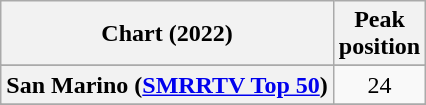<table class="wikitable sortable plainrowheaders" style="text-align:center">
<tr>
<th scope="col">Chart (2022)</th>
<th scope="col">Peak<br>position</th>
</tr>
<tr>
</tr>
<tr>
<th scope="row">San Marino (<a href='#'>SMRRTV Top 50</a>)</th>
<td>24</td>
</tr>
<tr>
</tr>
<tr>
</tr>
<tr>
</tr>
<tr>
</tr>
</table>
